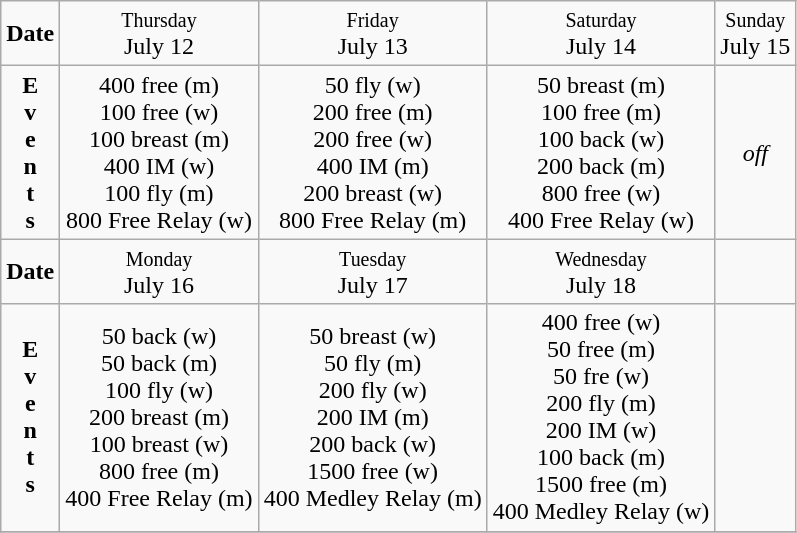<table class=wikitable style="text-align:center">
<tr>
<td><strong>Date</strong></td>
<td><small>Thursday</small><br> July 12</td>
<td><small>Friday</small><br> July 13</td>
<td><small>Saturday</small><br> July 14</td>
<td><small>Sunday</small><br> July 15</td>
</tr>
<tr>
<td><strong>E<br>v<br>e<br>n<br>t<br>s</strong></td>
<td>400 free (m) <br> 100 free (w) <br> 100 breast (m) <br> 400 IM (w) <br> 100 fly (m) <br> 800 Free Relay (w)</td>
<td>50 fly (w) <br> 200 free (m) <br> 200 free (w) <br> 400 IM (m) <br> 200 breast (w) <br> 800 Free Relay (m)</td>
<td>50 breast (m) <br> 100 free (m) <br> 100 back (w) <br> 200 back (m) <br> 800 free (w) <br> 400 Free Relay (w)</td>
<td><em>off</em></td>
</tr>
<tr>
<td><strong>Date</strong></td>
<td><small>Monday</small><br> July 16</td>
<td><small>Tuesday</small><br> July 17</td>
<td><small>Wednesday</small><br> July 18</td>
<td></td>
</tr>
<tr>
<td><strong>E<br>v<br>e<br>n<br>t<br>s</strong></td>
<td>50 back (w) <br> 50 back (m) <br> 100 fly (w) <br> 200 breast (m) <br> 100 breast (w) <br> 800 free (m) <br> 400 Free Relay (m)</td>
<td>50 breast (w) <br> 50 fly (m) <br> 200 fly (w) <br> 200 IM (m) <br> 200 back (w) <br> 1500 free (w) <br> 400 Medley Relay (m)</td>
<td>400 free (w) <br> 50 free (m) <br> 50 fre (w) <br> 200 fly (m) <br> 200 IM (w) <br> 100 back (m) <br> 1500 free (m) <br> 400 Medley Relay (w)</td>
<td></td>
</tr>
<tr>
</tr>
</table>
